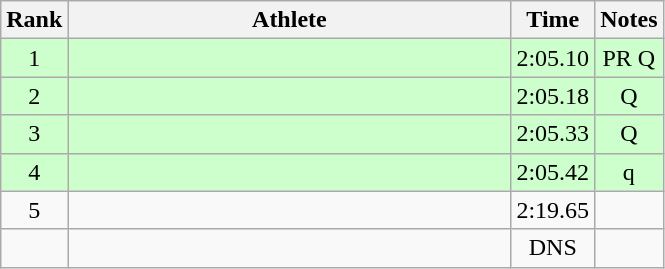<table class="wikitable" style="text-align:center">
<tr>
<th>Rank</th>
<th Style="width:18em">Athlete</th>
<th>Time</th>
<th>Notes</th>
</tr>
<tr style="background:#cfc">
<td>1</td>
<td style="text-align:left"></td>
<td>2:05.10</td>
<td>PR Q</td>
</tr>
<tr style="background:#cfc">
<td>2</td>
<td style="text-align:left"></td>
<td>2:05.18</td>
<td>Q</td>
</tr>
<tr style="background:#cfc">
<td>3</td>
<td style="text-align:left"></td>
<td>2:05.33</td>
<td>Q</td>
</tr>
<tr style="background:#cfc">
<td>4</td>
<td style="text-align:left"></td>
<td>2:05.42</td>
<td>q</td>
</tr>
<tr>
<td>5</td>
<td style="text-align:left"></td>
<td>2:19.65</td>
<td></td>
</tr>
<tr>
<td></td>
<td style="text-align:left"></td>
<td>DNS</td>
<td></td>
</tr>
</table>
